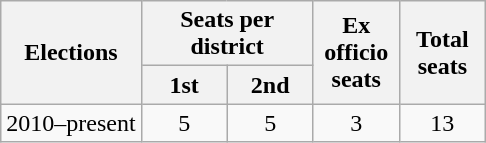<table class="wikitable" style="text-align:center;">
<tr>
<th rowspan="2">Elections</th>
<th colspan="2">Seats per district</th>
<th rowspan="2" width="50px">Ex officio seats</th>
<th rowspan="2" width="50px">Total seats</th>
</tr>
<tr>
<th width="50px">1st</th>
<th width="50px">2nd</th>
</tr>
<tr>
<td>2010–present</td>
<td>5</td>
<td>5</td>
<td>3</td>
<td>13</td>
</tr>
</table>
